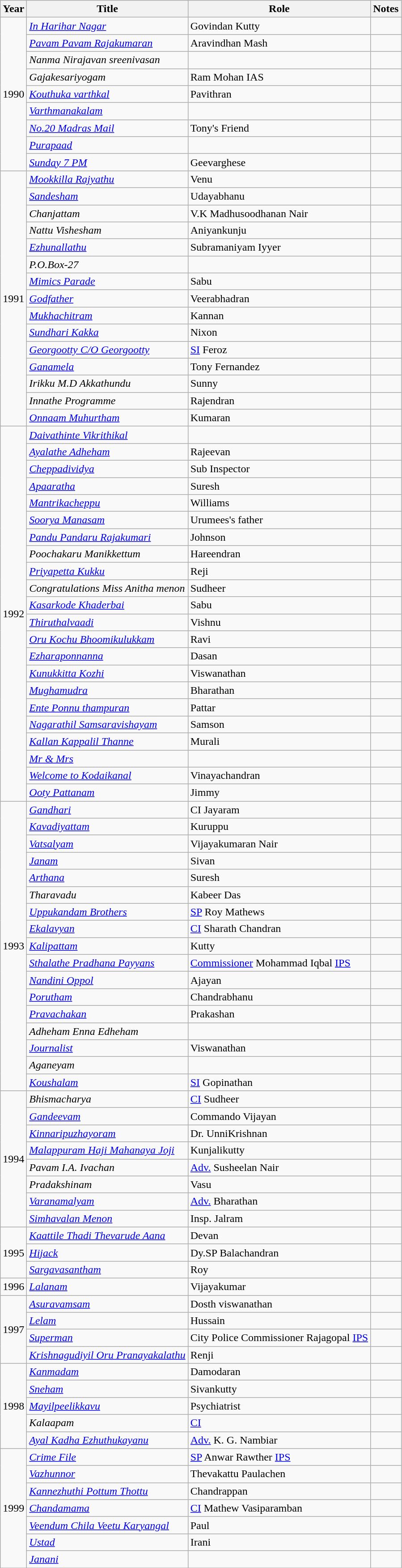<table class="wikitable sortable">
<tr>
<th>Year</th>
<th>Title</th>
<th>Role</th>
<th class="unsortable">Notes</th>
</tr>
<tr>
<td rowspan="9">1990</td>
<td><em><a href='#'>In Harihar Nagar</a></em></td>
<td>Govindan Kutty</td>
<td></td>
</tr>
<tr>
<td><em><a href='#'>Pavam Pavam Rajakumaran</a></em></td>
<td>Aravindhan Mash</td>
<td></td>
</tr>
<tr>
<td><em>Nanma Nirajavan sreenivasan</em></td>
<td></td>
<td></td>
</tr>
<tr>
<td><em>Gajakesariyogam</em></td>
<td>Ram Mohan IAS</td>
<td></td>
</tr>
<tr>
<td><em><a href='#'>Kouthuka varthkal</a></em></td>
<td>Pavithran</td>
<td></td>
</tr>
<tr>
<td><em><a href='#'>Varthmanakalam</a></em></td>
<td></td>
<td></td>
</tr>
<tr>
<td><em><a href='#'>No.20 Madras Mail</a></em></td>
<td>Tony's Friend</td>
<td></td>
</tr>
<tr>
<td><em><a href='#'>Purapaad</a></em></td>
<td></td>
<td></td>
</tr>
<tr>
<td><em><a href='#'>Sunday 7 PM</a></em></td>
<td>Geevarghese</td>
<td></td>
</tr>
<tr>
<td rowspan=15>1991</td>
<td><em><a href='#'>Mookkilla Rajyathu</a></em></td>
<td>Venu</td>
<td></td>
</tr>
<tr>
<td><em><a href='#'>Sandesham</a></em></td>
<td>Udayabhanu</td>
<td></td>
</tr>
<tr>
<td><em>Chanjattam</em></td>
<td>V.K Madhusoodhanan Nair</td>
<td></td>
</tr>
<tr>
<td><em>Nattu Vishesham</em></td>
<td>Aniyankunju</td>
<td></td>
</tr>
<tr>
<td><em><a href='#'>Ezhunallathu</a></em></td>
<td>Subramaniyam Iyyer</td>
<td></td>
</tr>
<tr>
<td><em>P.O.Box-27</em></td>
<td></td>
<td></td>
</tr>
<tr>
<td><em><a href='#'>Mimics Parade</a></em></td>
<td>Sabu</td>
<td></td>
</tr>
<tr>
<td><em><a href='#'>Godfather</a></em></td>
<td>Veerabhadran</td>
<td></td>
</tr>
<tr>
<td><em><a href='#'>Mukhachitram</a></em></td>
<td>Kannan</td>
<td></td>
</tr>
<tr>
<td><em><a href='#'>Sundhari Kakka</a></em></td>
<td>Nixon</td>
<td></td>
</tr>
<tr>
<td><em><a href='#'>Georgootty C/O Georgootty</a></em></td>
<td><a href='#'>SI</a> Feroz</td>
<td></td>
</tr>
<tr>
<td><em><a href='#'>Ganamela</a></em></td>
<td>Tony Fernandez</td>
<td></td>
</tr>
<tr>
<td><em>Irikku M.D Akkathundu</em></td>
<td>Sunny</td>
<td></td>
</tr>
<tr>
<td><em>Innathe Programme</em></td>
<td>Rajendran</td>
<td></td>
</tr>
<tr>
<td><em><a href='#'>Onnaam Muhurtham</a></em></td>
<td>Kumaran</td>
<td></td>
</tr>
<tr>
<td rowspan="22">1992</td>
<td><em><a href='#'>Daivathinte Vikrithikal</a></em></td>
<td></td>
<td></td>
</tr>
<tr>
<td><em><a href='#'>Ayalathe Adheham</a></em></td>
<td>Rajeevan</td>
<td></td>
</tr>
<tr>
<td><em><a href='#'>Cheppadividya</a></em></td>
<td>Sub Inspector</td>
<td></td>
</tr>
<tr>
<td><em><a href='#'>Apaaratha</a></em></td>
<td>Suresh</td>
<td></td>
</tr>
<tr>
<td><em><a href='#'>Mantrikacheppu</a></em></td>
<td>Williams</td>
<td></td>
</tr>
<tr>
<td><em><a href='#'>Soorya Manasam</a></em></td>
<td>Urumees's father</td>
<td></td>
</tr>
<tr>
<td><em><a href='#'>Pandu Pandaru Rajakumari</a></em></td>
<td>Johnson</td>
<td></td>
</tr>
<tr>
<td><em>Poochakaru Manikkettum</em></td>
<td>Hareendran</td>
<td></td>
</tr>
<tr>
<td><em><a href='#'>Priyapetta Kukku</a></em></td>
<td>Reji</td>
<td></td>
</tr>
<tr>
<td><em>Congratulations Miss Anitha menon</em></td>
<td>Sudheer</td>
<td></td>
</tr>
<tr>
<td><em><a href='#'>Kasarkode Khaderbai</a></em></td>
<td>Sabu</td>
<td></td>
</tr>
<tr>
<td><em><a href='#'>Thiruthalvaadi</a></em></td>
<td>Vishnu</td>
<td></td>
</tr>
<tr>
<td><em><a href='#'>Oru Kochu Bhoomikulukkam</a></em></td>
<td>Ravi</td>
<td></td>
</tr>
<tr>
<td><em><a href='#'>Ezharaponnanna</a></em></td>
<td>Dasan</td>
<td></td>
</tr>
<tr>
<td><em><a href='#'>Kunukkitta Kozhi</a></em></td>
<td>Viswanathan</td>
<td></td>
</tr>
<tr>
<td><em><a href='#'>Mughamudra</a></em></td>
<td>Bharathan</td>
<td></td>
</tr>
<tr>
<td><em><a href='#'>Ente Ponnu thampuran</a></em></td>
<td>Pattar</td>
<td></td>
</tr>
<tr>
<td><em><a href='#'>Nagarathil Samsaravishayam</a></em></td>
<td>Samson</td>
<td></td>
</tr>
<tr>
<td><em><a href='#'>Kallan Kappalil Thanne</a></em></td>
<td>Murali</td>
<td></td>
</tr>
<tr>
<td><em><a href='#'>Mr & Mrs</a></em></td>
<td></td>
<td></td>
</tr>
<tr>
<td><em><a href='#'>Welcome to Kodaikanal</a></em></td>
<td>Vinayachandran</td>
<td></td>
</tr>
<tr>
<td><em><a href='#'>Ooty Pattanam</a></em></td>
<td>Jimmy</td>
<td></td>
</tr>
<tr>
<td rowspan="17">1993</td>
<td><em><a href='#'>Gandhari</a></em></td>
<td>CI Jayaram</td>
<td></td>
</tr>
<tr>
<td><em><a href='#'>Kavadiyattam</a></em></td>
<td>Kuruppu</td>
<td></td>
</tr>
<tr>
<td><em><a href='#'>Vatsalyam</a></em></td>
<td>Vijayakumaran Nair</td>
<td></td>
</tr>
<tr>
<td><em><a href='#'>Janam</a></em></td>
<td>Sivan</td>
<td></td>
</tr>
<tr>
<td><em><a href='#'>Arthana</a></em></td>
<td>Suresh</td>
<td></td>
</tr>
<tr>
<td><em>Tharavadu</em></td>
<td>Kabeer Das</td>
<td></td>
</tr>
<tr>
<td><em><a href='#'>Uppukandam Brothers</a></em></td>
<td><a href='#'>SP</a> Roy Mathews</td>
<td></td>
</tr>
<tr>
<td><em><a href='#'>Ekalavyan</a></em></td>
<td><a href='#'>CI</a> Sharath Chandran</td>
<td></td>
</tr>
<tr>
<td><em><a href='#'>Kalipattam</a></em></td>
<td>Kutty</td>
<td></td>
</tr>
<tr>
<td><em><a href='#'>Sthalathe Pradhana Payyans</a></em></td>
<td><a href='#'>Commissioner</a> Mohammad Iqbal <a href='#'>IPS</a></td>
<td></td>
</tr>
<tr>
<td><em><a href='#'>Nandini Oppol</a></em></td>
<td>Ajayan</td>
<td></td>
</tr>
<tr>
<td><em><a href='#'>Porutham</a></em></td>
<td>Chandrabhanu</td>
<td></td>
</tr>
<tr>
<td><em><a href='#'>Pravachakan</a></em></td>
<td>Prakashan</td>
<td></td>
</tr>
<tr>
<td><em>Adheham Enna Edheham</em></td>
<td></td>
<td></td>
</tr>
<tr>
<td><em><a href='#'>Journalist</a></em></td>
<td>Viswanathan</td>
<td></td>
</tr>
<tr>
<td><em>Aganeyam</em></td>
<td></td>
<td></td>
</tr>
<tr>
<td><em><a href='#'>Koushalam</a></em></td>
<td><a href='#'>SI</a> Gopinathan</td>
<td></td>
</tr>
<tr>
<td rowspan="8">1994</td>
<td><em>Bhismacharya</em></td>
<td><a href='#'>CI</a> Sudheer</td>
<td></td>
</tr>
<tr>
<td><em><a href='#'>Gandeevam</a></em></td>
<td>Commando Vijayan</td>
<td></td>
</tr>
<tr>
<td><em><a href='#'>Kinnaripuzhayoram</a></em></td>
<td>Dr. UnniKrishnan</td>
<td></td>
</tr>
<tr>
<td><em><a href='#'>Malappuram Haji Mahanaya Joji</a></em></td>
<td>Kunjalikutty</td>
<td></td>
</tr>
<tr>
<td><em>Pavam I.A. Ivachan</em></td>
<td><a href='#'>Adv.</a> Susheelan Nair</td>
<td></td>
</tr>
<tr>
<td><em>Pradakshinam</em></td>
<td>Vasu</td>
<td></td>
</tr>
<tr>
<td><em><a href='#'>Varanamalyam</a></em></td>
<td><a href='#'>Adv.</a> Bharathan</td>
<td></td>
</tr>
<tr>
<td><em><a href='#'>Simhavalan Menon</a></em></td>
<td>Insp. Jalram</td>
<td></td>
</tr>
<tr>
<td rowspan="3">1995</td>
<td><em><a href='#'>Kaattile Thadi Thevarude Aana</a></em></td>
<td>Devan</td>
<td></td>
</tr>
<tr>
<td><em><a href='#'>Hijack</a></em></td>
<td>Dy.SP Balachandran</td>
<td></td>
</tr>
<tr>
<td><em><a href='#'>Sargavasantham</a></em></td>
<td>Roy</td>
<td></td>
</tr>
<tr>
<td>1996</td>
<td><em><a href='#'>Lalanam</a></em></td>
<td>Vijayakumar</td>
<td></td>
</tr>
<tr>
<td rowspan="4">1997</td>
<td><em><a href='#'>Asuravamsam</a></em></td>
<td>Dosth viswanathan</td>
<td></td>
</tr>
<tr>
<td><em><a href='#'>Lelam</a></em></td>
<td>Hussain</td>
<td></td>
</tr>
<tr>
<td><em><a href='#'>Superman</a></em></td>
<td>City Police Commissioner Rajagopal <a href='#'>IPS</a></td>
<td></td>
</tr>
<tr>
<td><em><a href='#'>Krishnagudiyil Oru Pranayakalathu</a></em></td>
<td>Renji</td>
<td></td>
</tr>
<tr>
<td rowspan="5">1998</td>
<td><em><a href='#'>Kanmadam</a></em></td>
<td>Damodaran</td>
<td></td>
</tr>
<tr>
<td><em><a href='#'>Sneham</a></em></td>
<td>Sivankutty</td>
<td></td>
</tr>
<tr>
<td><em><a href='#'>Mayilpeelikkavu</a></em></td>
<td>Psychiatrist</td>
<td></td>
</tr>
<tr>
<td><em>Kalaapam</em></td>
<td><a href='#'>CI</a></td>
<td></td>
</tr>
<tr>
<td><em><a href='#'>Ayal Kadha Ezhuthukayanu</a></em></td>
<td><a href='#'>Adv.</a> K. G. Nambiar</td>
<td></td>
</tr>
<tr>
<td rowspan="7">1999</td>
<td><em><a href='#'>Crime File</a></em></td>
<td><a href='#'>SP</a> Anwar Rawther <a href='#'>IPS</a></td>
<td></td>
</tr>
<tr>
<td><em><a href='#'>Vazhunnor</a></em></td>
<td>Thevakattu Paulachen</td>
<td></td>
</tr>
<tr>
<td><em><a href='#'>Kannezhuthi Pottum Thottu</a></em></td>
<td>Chandrappan</td>
<td></td>
</tr>
<tr>
<td><em><a href='#'>Chandamama</a></em></td>
<td><a href='#'>CI</a> Mathew Vasiparamban</td>
<td></td>
</tr>
<tr>
<td><em><a href='#'>Veendum Chila Veetu Karyangal</a></em></td>
<td>Paul</td>
<td></td>
</tr>
<tr>
<td><em><a href='#'>Ustad</a></em></td>
<td>Irani</td>
<td></td>
</tr>
<tr>
<td><em><a href='#'>Janani</a></em></td>
<td></td>
<td></td>
</tr>
<tr>
</tr>
</table>
